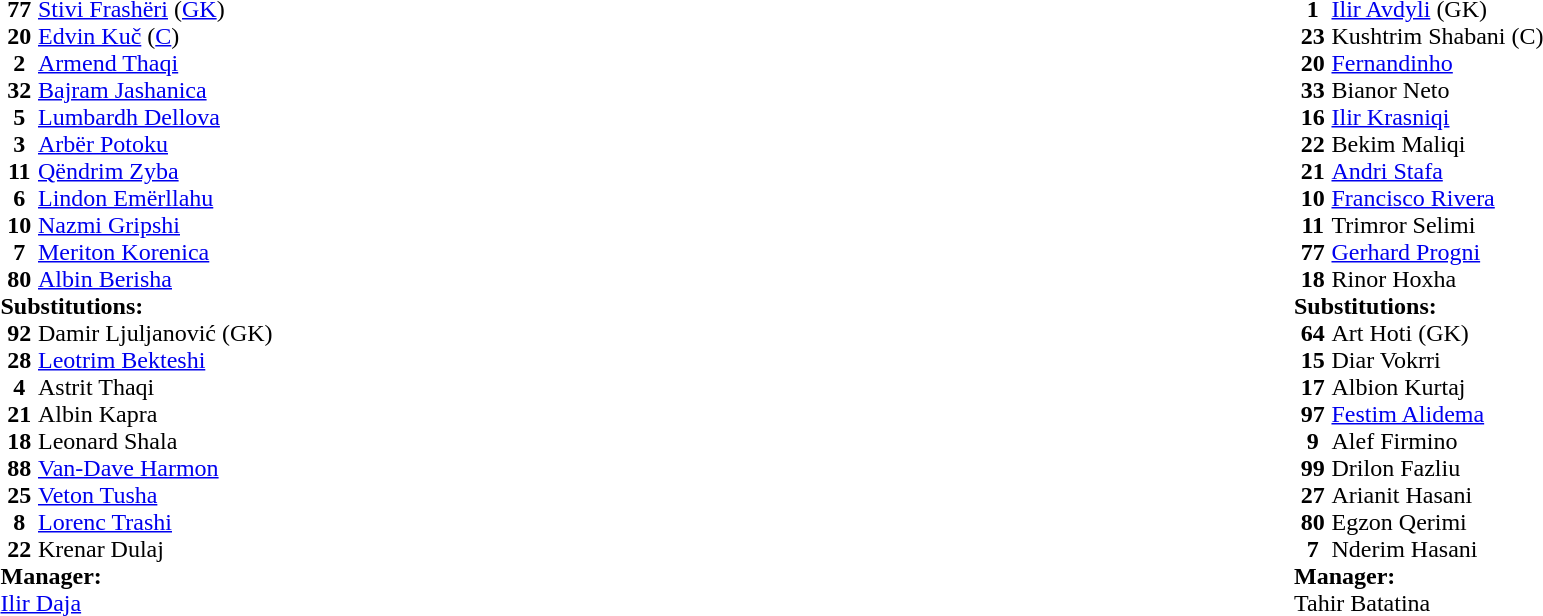<table width="100%">
<tr>
<td valign="top" width="50%"><br><table style="font-size: 100%" cellspacing="0" cellpadding="0">
<tr>
<th width="25"></th>
</tr>
<tr>
<th>77</th>
<td> <a href='#'>Stivi Frashëri</a> (<a href='#'>GK</a>)</td>
</tr>
<tr>
<th>20</th>
<td> <a href='#'>Edvin Kuč</a> (<a href='#'>C</a>)</td>
</tr>
<tr>
<th>2</th>
<td> <a href='#'>Armend Thaqi</a></td>
</tr>
<tr>
<th>32</th>
<td> <a href='#'>Bajram Jashanica</a></td>
</tr>
<tr>
<th>5</th>
<td> <a href='#'>Lumbardh Dellova</a></td>
</tr>
<tr>
<th>3</th>
<td> <a href='#'>Arbër Potoku</a></td>
</tr>
<tr>
<th>11</th>
<td> <a href='#'>Qëndrim Zyba</a></td>
</tr>
<tr>
<th>6</th>
<td> <a href='#'>Lindon Emërllahu</a></td>
</tr>
<tr>
<th>10</th>
<td> <a href='#'>Nazmi Gripshi</a></td>
</tr>
<tr>
<th>7</th>
<td> <a href='#'>Meriton Korenica</a></td>
</tr>
<tr>
<th>80</th>
<td> <a href='#'>Albin Berisha</a></td>
</tr>
<tr>
<td colspan=3><strong>Substitutions:</strong></td>
</tr>
<tr>
<th>92</th>
<td> Damir Ljuljanović (GK)</td>
</tr>
<tr>
<th>28</th>
<td> <a href='#'>Leotrim Bekteshi</a></td>
</tr>
<tr>
<th>4</th>
<td> Astrit Thaqi</td>
</tr>
<tr>
<th>21</th>
<td> Albin Kapra</td>
</tr>
<tr>
<th>18</th>
<td> Leonard Shala</td>
</tr>
<tr>
<th>88</th>
<td> <a href='#'>Van-Dave Harmon</a></td>
</tr>
<tr>
<th>25</th>
<td> <a href='#'>Veton Tusha</a></td>
</tr>
<tr>
<th>8</th>
<td> <a href='#'>Lorenc Trashi</a></td>
</tr>
<tr>
<th>22</th>
<td> Krenar Dulaj</td>
</tr>
<tr>
<td colspan="3"><strong>Manager:</strong></td>
</tr>
<tr>
<td colspan="4"> <a href='#'>Ilir Daja</a></td>
</tr>
</table>
</td>
<td valign="top"></td>
<td valign="top" width="50%"><br><table style="font-size: 100%" cellspacing="0" cellpadding="0" align=center>
<tr>
<th width="25"></th>
</tr>
<tr>
<th>1</th>
<td> <a href='#'>Ilir Avdyli</a> (GK)</td>
</tr>
<tr>
<th>23</th>
<td> Kushtrim Shabani (C)</td>
</tr>
<tr>
<th>20</th>
<td> <a href='#'>Fernandinho</a></td>
</tr>
<tr>
<th>33</th>
<td> Bianor Neto</td>
</tr>
<tr>
<th>16</th>
<td> <a href='#'>Ilir Krasniqi</a></td>
</tr>
<tr>
<th>22</th>
<td> Bekim Maliqi</td>
</tr>
<tr>
<th>21</th>
<td> <a href='#'>Andri Stafa</a></td>
</tr>
<tr>
<th>10</th>
<td> <a href='#'>Francisco Rivera</a></td>
</tr>
<tr>
<th>11</th>
<td> Trimror Selimi</td>
</tr>
<tr>
<th>77</th>
<td> <a href='#'>Gerhard Progni</a></td>
</tr>
<tr>
<th>18</th>
<td> Rinor Hoxha</td>
</tr>
<tr>
<td colspan=3><strong>Substitutions:</strong></td>
</tr>
<tr>
<th>64</th>
<td> Art Hoti (GK)</td>
</tr>
<tr>
<th>15</th>
<td> Diar Vokrri</td>
</tr>
<tr>
<th>17</th>
<td> Albion Kurtaj</td>
</tr>
<tr>
<th>97</th>
<td> <a href='#'>Festim Alidema</a></td>
</tr>
<tr>
<th>9</th>
<td> Alef Firmino</td>
</tr>
<tr>
<th>99</th>
<td> Drilon Fazliu</td>
</tr>
<tr>
<th>27</th>
<td> Arianit Hasani</td>
</tr>
<tr>
<th>80</th>
<td> Egzon Qerimi</td>
</tr>
<tr>
<th>7</th>
<td> Nderim Hasani</td>
</tr>
<tr>
<td colspan="3"><strong>Manager:</strong></td>
</tr>
<tr>
<td colspan="4"> Tahir Batatina</td>
</tr>
</table>
</td>
</tr>
</table>
